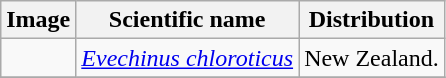<table class="wikitable">
<tr>
<th>Image</th>
<th>Scientific name</th>
<th>Distribution</th>
</tr>
<tr>
<td></td>
<td><em><a href='#'>Evechinus chloroticus</a></em> </td>
<td>New Zealand.</td>
</tr>
<tr>
</tr>
</table>
